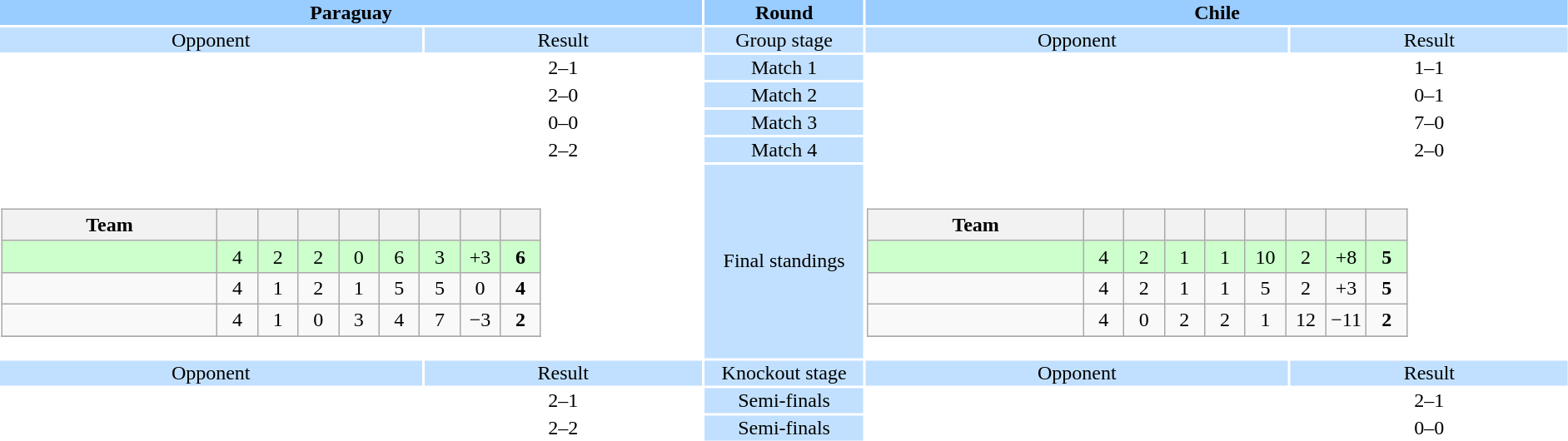<table style="width:100%; text-align:center;">
<tr style="vertical-align:top; background:#9cf;">
<th colspan=2 style="width:1*">Paraguay</th>
<th>Round</th>
<th colspan=2 style="width:1*">Chile</th>
</tr>
<tr style="vertical-align:top; background:#c1e0ff;">
<td>Opponent</td>
<td>Result</td>
<td>Group stage</td>
<td>Opponent</td>
<td>Result</td>
</tr>
<tr>
<td></td>
<td>2–1</td>
<td style="background:#c1e0ff;">Match 1</td>
<td></td>
<td>1–1</td>
<td></td>
</tr>
<tr>
<td></td>
<td>2–0</td>
<td style="background:#c1e0ff;">Match 2</td>
<td></td>
<td>0–1</td>
<td></td>
</tr>
<tr>
<td></td>
<td>0–0</td>
<td style="background:#c1e0ff;">Match 3</td>
<td></td>
<td>7–0</td>
<td></td>
</tr>
<tr>
<td></td>
<td>2–2</td>
<td style="background:#c1e0ff;">Match 4</td>
<td></td>
<td>2–0</td>
<td></td>
</tr>
<tr>
<td colspan="2" style="text-align:center;"><br><table class="wikitable" style="text-align: center;">
<tr>
<th width="165">Team</th>
<th width="25"></th>
<th width="25"></th>
<th width="25"></th>
<th width="25"></th>
<th width="25"></th>
<th width="25"></th>
<th width="25"></th>
<th width="25"></th>
</tr>
<tr align=center bgcolor=ccffcc>
<td align=left></td>
<td>4</td>
<td>2</td>
<td>2</td>
<td>0</td>
<td>6</td>
<td>3</td>
<td>+3</td>
<td><strong>6</strong></td>
</tr>
<tr align=center>
<td align=left></td>
<td>4</td>
<td>1</td>
<td>2</td>
<td>1</td>
<td>5</td>
<td>5</td>
<td>0</td>
<td><strong>4</strong></td>
</tr>
<tr align=center>
<td align=left></td>
<td>4</td>
<td>1</td>
<td>0</td>
<td>3</td>
<td>4</td>
<td>7</td>
<td>−3</td>
<td><strong>2</strong></td>
</tr>
<tr>
</tr>
</table>
</td>
<td style="background:#c1e0ff;">Final standings</td>
<td colspan="2" style="text-align:center;"><br><table class="wikitable" style="text-align: center;">
<tr>
<th width="165">Team</th>
<th width="25"></th>
<th width="25"></th>
<th width="25"></th>
<th width="25"></th>
<th width="25"></th>
<th width="25"></th>
<th width="25"></th>
<th width="25"></th>
</tr>
<tr align=center bgcolor=ccffcc>
<td align=left></td>
<td>4</td>
<td>2</td>
<td>1</td>
<td>1</td>
<td>10</td>
<td>2</td>
<td>+8</td>
<td><strong>5</strong></td>
</tr>
<tr align=center>
<td align=left></td>
<td>4</td>
<td>2</td>
<td>1</td>
<td>1</td>
<td>5</td>
<td>2</td>
<td>+3</td>
<td><strong>5</strong></td>
</tr>
<tr align=center>
<td align=left></td>
<td>4</td>
<td>0</td>
<td>2</td>
<td>2</td>
<td>1</td>
<td>12</td>
<td>−11</td>
<td><strong>2</strong></td>
</tr>
<tr>
</tr>
</table>
</td>
</tr>
<tr style="vertical-align:top; background:#c1e0ff;">
<td>Opponent</td>
<td>Result</td>
<td>Knockout stage</td>
<td>Opponent</td>
<td>Result</td>
</tr>
<tr>
<td></td>
<td>2–1</td>
<td style="background:#c1e0ff;">Semi-finals</td>
<td></td>
<td>2–1</td>
</tr>
<tr>
<td></td>
<td>2–2</td>
<td style="background:#c1e0ff;">Semi-finals</td>
<td></td>
<td>0–0</td>
</tr>
</table>
